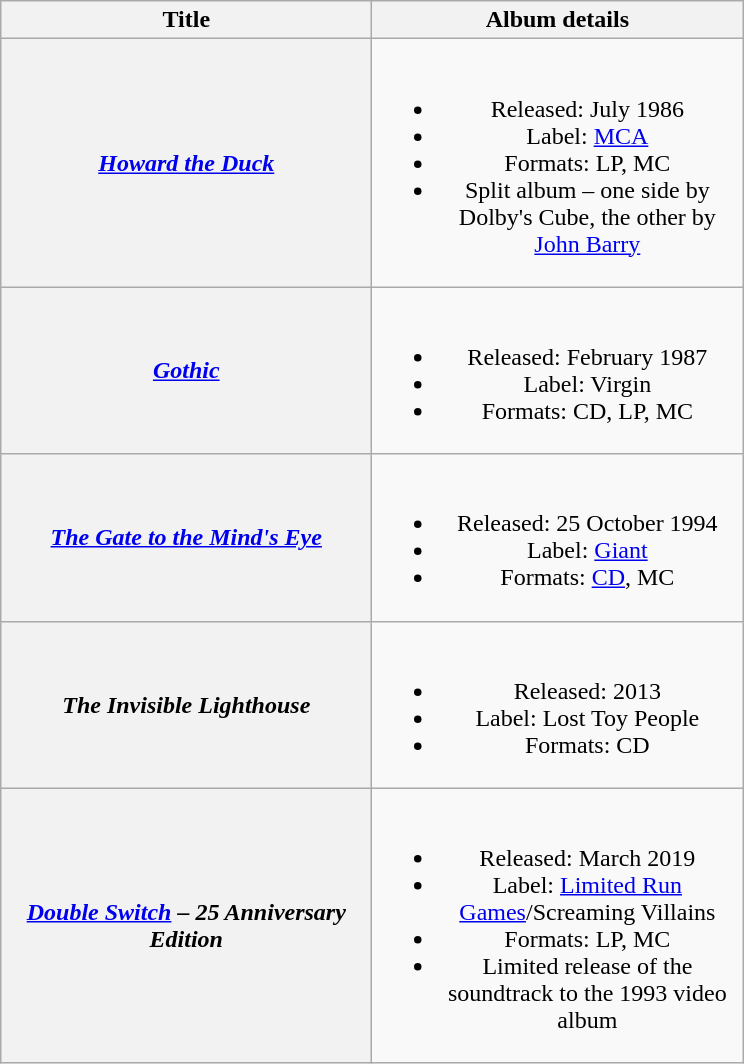<table class="wikitable plainrowheaders" style="text-align:center;">
<tr>
<th scope="col" style="width:15em;">Title</th>
<th scope="col" style="width:15em;">Album details</th>
</tr>
<tr>
<th scope="row"><em><a href='#'>Howard the Duck</a></em></th>
<td><br><ul><li>Released: July 1986</li><li>Label: <a href='#'>MCA</a></li><li>Formats: LP, MC</li><li>Split album – one side by Dolby's Cube, the other by <a href='#'>John Barry</a></li></ul></td>
</tr>
<tr>
<th scope="row"><em><a href='#'>Gothic</a></em></th>
<td><br><ul><li>Released: February 1987</li><li>Label: Virgin</li><li>Formats: CD, LP, MC</li></ul></td>
</tr>
<tr>
<th scope="row"><em><a href='#'>The Gate to the Mind's Eye</a></em></th>
<td><br><ul><li>Released: 25 October 1994</li><li>Label: <a href='#'>Giant</a></li><li>Formats: <a href='#'>CD</a>, MC</li></ul></td>
</tr>
<tr>
<th scope="row"><em>The Invisible Lighthouse</em></th>
<td><br><ul><li>Released: 2013</li><li>Label: Lost Toy People</li><li>Formats: CD</li></ul></td>
</tr>
<tr>
<th scope="row"><em><a href='#'>Double Switch</a> – 25 Anniversary Edition</em></th>
<td><br><ul><li>Released: March 2019</li><li>Label: <a href='#'>Limited Run Games</a>/Screaming Villains</li><li>Formats: LP, MC</li><li>Limited release of the soundtrack to the 1993 video album</li></ul></td>
</tr>
</table>
